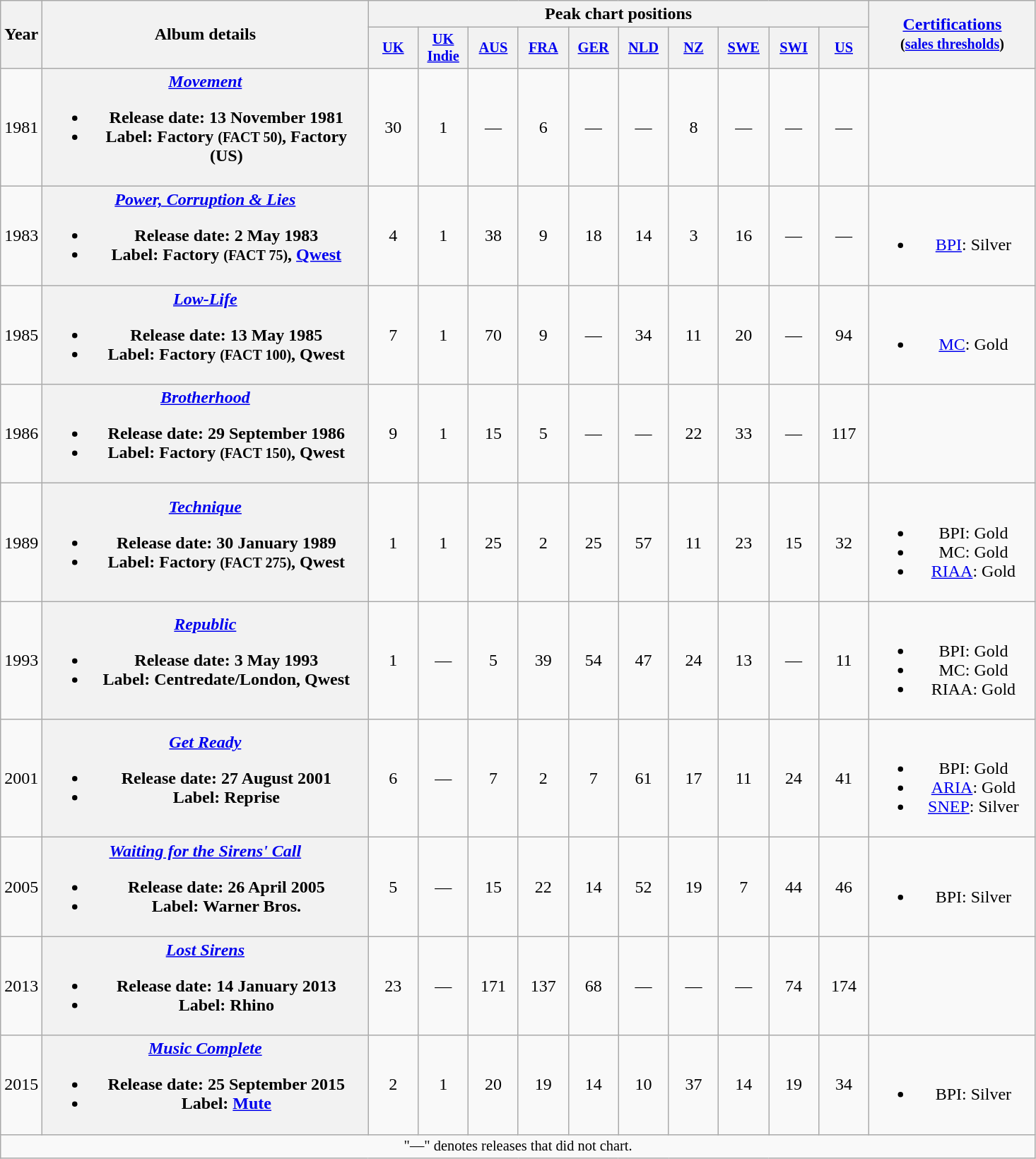<table class="wikitable plainrowheaders" style=text-align:center;>
<tr>
<th scope="col" rowspan="2">Year</th>
<th scope="col" rowspan="2" width="300">Album details</th>
<th scope="col" colspan="10">Peak chart positions</th>
<th scope="col" width="150" rowspan="2"><a href='#'>Certifications</a><br><small>(<a href='#'>sales thresholds</a>)</small></th>
</tr>
<tr>
<th style="width:3em;font-size:85%;"><a href='#'>UK</a><br></th>
<th style="width:3em;font-size:85%;"><a href='#'>UK Indie</a><br></th>
<th style="width:3em;font-size:85%;"><a href='#'>AUS</a><br></th>
<th style="width:3em;font-size:85%;"><a href='#'>FRA</a><br></th>
<th style="width:3em;font-size:85%;"><a href='#'>GER</a><br></th>
<th style="width:3em;font-size:85%;"><a href='#'>NLD</a><br></th>
<th style="width:3em;font-size:85%;"><a href='#'>NZ</a><br></th>
<th style="width:3em;font-size:85%;"><a href='#'>SWE</a><br></th>
<th style="width:3em;font-size:85%;"><a href='#'>SWI</a><br></th>
<th style="width:3em;font-size:85%;"><a href='#'>US</a><br></th>
</tr>
<tr>
<td>1981</td>
<th scope="row"><strong><em><a href='#'>Movement</a></em></strong><br><ul><li>Release date: 13 November 1981</li><li>Label: Factory <small>(FACT 50)</small>, Factory (US)</li></ul></th>
<td>30</td>
<td>1</td>
<td>—</td>
<td>6</td>
<td>—</td>
<td>—</td>
<td>8</td>
<td>—</td>
<td>—</td>
<td>—</td>
<td></td>
</tr>
<tr>
<td>1983</td>
<th scope="row"><strong><em><a href='#'>Power, Corruption & Lies</a></em></strong><br><ul><li>Release date: 2 May 1983</li><li>Label: Factory <small>(FACT 75)</small>, <a href='#'>Qwest</a></li></ul></th>
<td>4</td>
<td>1</td>
<td>38</td>
<td>9</td>
<td>18</td>
<td>14</td>
<td>3</td>
<td>16</td>
<td>—</td>
<td>—</td>
<td><br><ul><li><a href='#'>BPI</a>: Silver</li></ul></td>
</tr>
<tr>
<td>1985</td>
<th scope="row"><strong><em><a href='#'>Low-Life</a></em></strong><br><ul><li>Release date: 13 May 1985</li><li>Label: Factory <small>(FACT 100)</small>, Qwest</li></ul></th>
<td>7</td>
<td>1</td>
<td>70</td>
<td>9</td>
<td>—</td>
<td>34</td>
<td>11</td>
<td>20</td>
<td>—</td>
<td>94</td>
<td><br><ul><li><a href='#'>MC</a>: Gold</li></ul></td>
</tr>
<tr>
<td>1986</td>
<th scope="row"><strong><em><a href='#'>Brotherhood</a></em></strong><br><ul><li>Release date: 29 September 1986</li><li>Label: Factory <small>(FACT 150)</small>, Qwest</li></ul></th>
<td>9</td>
<td>1</td>
<td>15</td>
<td>5</td>
<td>—</td>
<td>—</td>
<td>22</td>
<td>33</td>
<td>—</td>
<td>117</td>
<td></td>
</tr>
<tr>
<td>1989</td>
<th scope="row"><strong><em><a href='#'>Technique</a></em></strong><br><ul><li>Release date: 30 January 1989</li><li>Label: Factory <small>(FACT 275)</small>, Qwest</li></ul></th>
<td>1</td>
<td>1</td>
<td>25</td>
<td>2</td>
<td>25</td>
<td>57</td>
<td>11</td>
<td>23</td>
<td>15</td>
<td>32</td>
<td><br><ul><li>BPI: Gold</li><li>MC: Gold</li><li><a href='#'>RIAA</a>: Gold</li></ul></td>
</tr>
<tr>
<td>1993</td>
<th scope="row"><strong><em><a href='#'>Republic</a></em></strong><br><ul><li>Release date: 3 May 1993</li><li>Label: Centredate/London, Qwest</li></ul></th>
<td>1</td>
<td>—</td>
<td>5</td>
<td>39</td>
<td>54</td>
<td>47</td>
<td>24</td>
<td>13</td>
<td>—</td>
<td>11</td>
<td><br><ul><li>BPI: Gold</li><li>MC: Gold</li><li>RIAA: Gold</li></ul></td>
</tr>
<tr>
<td>2001</td>
<th scope="row"><strong><em><a href='#'>Get Ready</a></em></strong><br><ul><li>Release date: 27 August 2001</li><li>Label: Reprise</li></ul></th>
<td>6</td>
<td>—</td>
<td>7</td>
<td>2</td>
<td>7</td>
<td>61</td>
<td>17</td>
<td>11</td>
<td>24</td>
<td>41</td>
<td><br><ul><li>BPI: Gold</li><li><a href='#'>ARIA</a>: Gold</li><li><a href='#'>SNEP</a>: Silver</li></ul></td>
</tr>
<tr>
<td>2005</td>
<th scope="row"><strong><em><a href='#'>Waiting for the Sirens' Call</a></em></strong><br><ul><li>Release date: 26 April 2005</li><li>Label: Warner Bros.</li></ul></th>
<td>5</td>
<td>—</td>
<td>15</td>
<td>22</td>
<td>14</td>
<td>52</td>
<td>19</td>
<td>7</td>
<td>44</td>
<td>46</td>
<td><br><ul><li>BPI: Silver</li></ul></td>
</tr>
<tr>
<td>2013</td>
<th scope="row"><strong><em><a href='#'>Lost Sirens</a></em></strong><br><ul><li>Release date: 14 January 2013</li><li>Label: Rhino</li></ul></th>
<td>23</td>
<td>—</td>
<td>171</td>
<td>137</td>
<td>68</td>
<td>—</td>
<td>—</td>
<td>—</td>
<td>74</td>
<td>174</td>
<td></td>
</tr>
<tr>
<td>2015</td>
<th scope="row"><strong><em><a href='#'>Music Complete</a></em></strong><br><ul><li>Release date: 25 September 2015</li><li>Label: <a href='#'>Mute</a></li></ul></th>
<td>2</td>
<td>1</td>
<td>20</td>
<td>19</td>
<td>14</td>
<td>10</td>
<td>37</td>
<td>14</td>
<td>19</td>
<td>34</td>
<td><br><ul><li>BPI: Silver</li></ul></td>
</tr>
<tr>
<td align="center" colspan="16" style="font-size: 85%">"—" denotes releases that did not chart.</td>
</tr>
</table>
